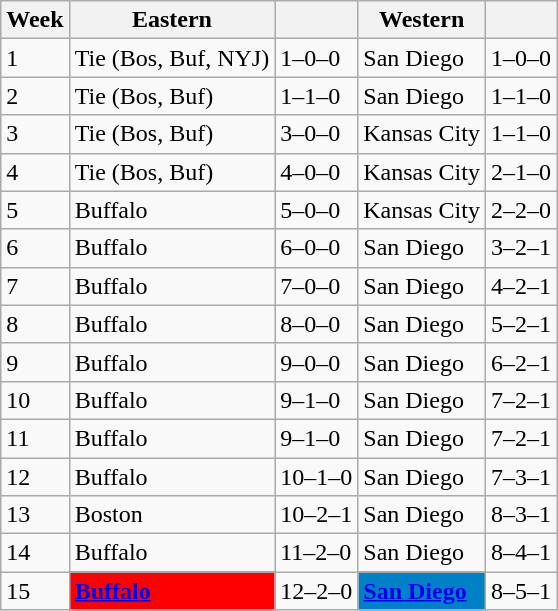<table class="wikitable">
<tr>
<th>Week</th>
<th>Eastern</th>
<th></th>
<th>Western</th>
<th></th>
</tr>
<tr>
<td>1</td>
<td>Tie (Bos, Buf, NYJ)</td>
<td>1–0–0</td>
<td>San Diego</td>
<td>1–0–0</td>
</tr>
<tr>
<td>2</td>
<td>Tie (Bos, Buf)</td>
<td>1–1–0</td>
<td>San Diego</td>
<td>1–1–0</td>
</tr>
<tr>
<td>3</td>
<td>Tie (Bos, Buf)</td>
<td>3–0–0</td>
<td>Kansas City</td>
<td>1–1–0</td>
</tr>
<tr>
<td>4</td>
<td>Tie (Bos, Buf)</td>
<td>4–0–0</td>
<td>Kansas City</td>
<td>2–1–0</td>
</tr>
<tr>
<td>5</td>
<td>Buffalo</td>
<td>5–0–0</td>
<td>Kansas City</td>
<td>2–2–0</td>
</tr>
<tr>
<td>6</td>
<td>Buffalo</td>
<td>6–0–0</td>
<td>San Diego</td>
<td>3–2–1</td>
</tr>
<tr>
<td>7</td>
<td>Buffalo</td>
<td>7–0–0</td>
<td>San Diego</td>
<td>4–2–1</td>
</tr>
<tr>
<td>8</td>
<td>Buffalo</td>
<td>8–0–0</td>
<td>San Diego</td>
<td>5–2–1</td>
</tr>
<tr>
<td>9</td>
<td>Buffalo</td>
<td>9–0–0</td>
<td>San Diego</td>
<td>6–2–1</td>
</tr>
<tr>
<td>10</td>
<td>Buffalo</td>
<td>9–1–0</td>
<td>San Diego</td>
<td>7–2–1</td>
</tr>
<tr>
<td>11</td>
<td>Buffalo</td>
<td>9–1–0</td>
<td>San Diego</td>
<td>7–2–1</td>
</tr>
<tr>
<td>12</td>
<td>Buffalo</td>
<td>10–1–0</td>
<td>San Diego</td>
<td>7–3–1</td>
</tr>
<tr>
<td>13</td>
<td>Boston</td>
<td>10–2–1</td>
<td>San Diego</td>
<td>8–3–1</td>
</tr>
<tr>
<td>14</td>
<td>Buffalo</td>
<td>11–2–0</td>
<td>San Diego</td>
<td>8–4–1</td>
</tr>
<tr>
<td>15</td>
<td bgcolor="#ff0000"><strong><a href='#'><span>Buffalo</span></a></strong></td>
<td>12–2–0</td>
<td bgcolor="#0080C6"><strong><a href='#'><span>San Diego</span></a></strong></td>
<td>8–5–1</td>
</tr>
</table>
